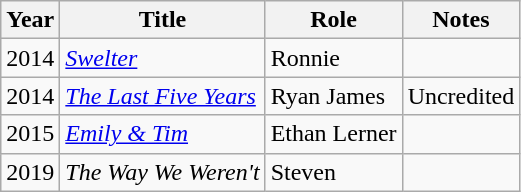<table class="wikitable sortable">
<tr>
<th>Year</th>
<th>Title</th>
<th>Role</th>
<th>Notes</th>
</tr>
<tr>
<td>2014</td>
<td><a href='#'><em>Swelter</em></a></td>
<td>Ronnie</td>
<td></td>
</tr>
<tr>
<td>2014</td>
<td><a href='#'><em>The Last Five Years</em></a></td>
<td>Ryan James</td>
<td>Uncredited</td>
</tr>
<tr>
<td>2015</td>
<td><em><a href='#'>Emily & Tim</a></em></td>
<td>Ethan Lerner</td>
<td></td>
</tr>
<tr>
<td>2019</td>
<td><em>The Way We Weren't</em></td>
<td>Steven</td>
<td></td>
</tr>
</table>
